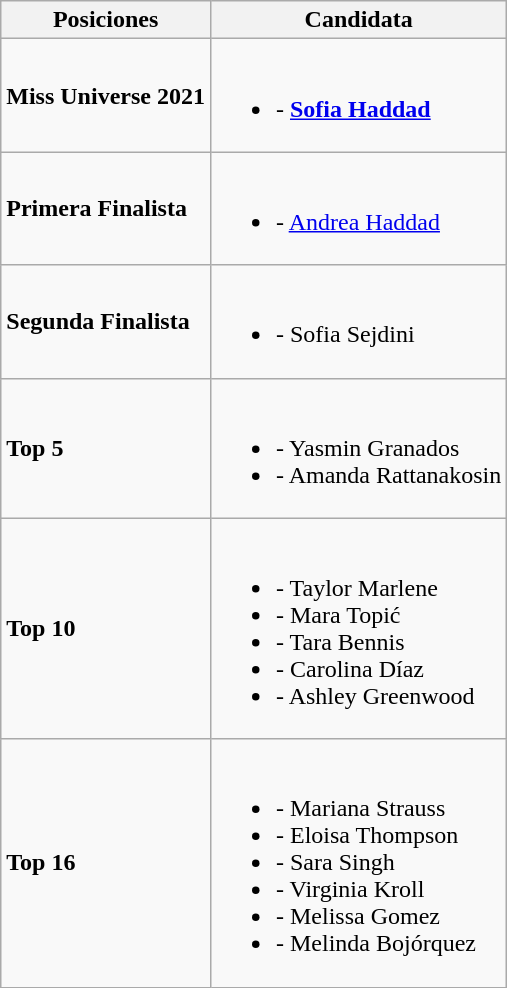<table class="wikitable">
<tr>
<th><strong>Posiciones</strong></th>
<th><strong>Candidata</strong></th>
</tr>
<tr>
<td><strong>Miss Universe 2021</strong></td>
<td><br><ul><li><strong></strong> - <strong><a href='#'>Sofia Haddad</a></strong></li></ul></td>
</tr>
<tr>
<td><strong>Primera Finalista</strong></td>
<td><br><ul><li><strong></strong> - <a href='#'>Andrea Haddad</a></li></ul></td>
</tr>
<tr>
<td><strong>Segunda Finalista</strong></td>
<td><br><ul><li><strong></strong> - Sofia Sejdini</li></ul></td>
</tr>
<tr>
<td><strong>Top 5</strong></td>
<td><br><ul><li><strong></strong> - Yasmin Granados</li><li><strong></strong> - Amanda Rattanakosin</li></ul></td>
</tr>
<tr>
<td><strong>Top 10</strong></td>
<td><br><ul><li><strong></strong> - Taylor Marlene</li><li><strong></strong> - Mara Topić</li><li><strong></strong> - Tara Bennis</li><li><strong></strong> - Carolina Díaz</li><li><strong></strong> - Ashley Greenwood</li></ul></td>
</tr>
<tr>
<td><strong>Top 16</strong></td>
<td><br><ul><li><strong></strong> - Mariana Strauss</li><li><strong></strong> - Eloisa Thompson</li><li><strong></strong> - Sara Singh</li><li><strong></strong> - Virginia Kroll</li><li><strong></strong> - Melissa Gomez</li><li><strong></strong> - Melinda Bojórquez</li></ul></td>
</tr>
</table>
